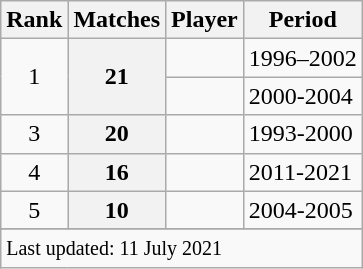<table class="wikitable plainrowheaders sortable">
<tr>
<th scope=col>Rank</th>
<th scope=col>Matches</th>
<th scope=col>Player</th>
<th scope=col>Period</th>
</tr>
<tr>
<td align=center rowspan=2>1</td>
<th scope=row style=text-align:center; rowspan=2>21</th>
<td></td>
<td>1996–2002</td>
</tr>
<tr>
<td></td>
<td>2000-2004</td>
</tr>
<tr>
<td align=center>3</td>
<th scope=row style=text-align:center;>20</th>
<td></td>
<td>1993-2000</td>
</tr>
<tr>
<td align=center>4</td>
<th scope=row style=text-align:center;>16</th>
<td></td>
<td>2011-2021</td>
</tr>
<tr>
<td align=center>5</td>
<th scope=row style=text-align:center;>10</th>
<td></td>
<td>2004-2005</td>
</tr>
<tr>
</tr>
<tr class=sortbottom>
<td colspan=4><small>Last updated: 11 July 2021</small></td>
</tr>
</table>
